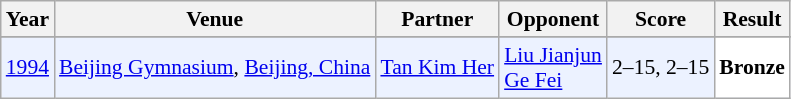<table class="sortable wikitable" style="font-size: 90%;">
<tr>
<th>Year</th>
<th>Venue</th>
<th>Partner</th>
<th>Opponent</th>
<th>Score</th>
<th>Result</th>
</tr>
<tr>
</tr>
<tr style="background:#ECF2FF">
<td align="center"><a href='#'>1994</a></td>
<td align="left"><a href='#'>Beijing Gymnasium</a>, <a href='#'>Beijing, China</a></td>
<td align="left"> <a href='#'>Tan Kim Her</a></td>
<td align="left"> <a href='#'>Liu Jianjun</a><br>  <a href='#'>Ge Fei</a></td>
<td align="left">2–15, 2–15</td>
<td style="text-align:left; background:white"> <strong>Bronze</strong></td>
</tr>
</table>
